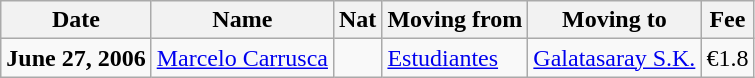<table class="wikitable">
<tr>
<th>Date</th>
<th>Name</th>
<th>Nat</th>
<th>Moving from</th>
<th>Moving to</th>
<th>Fee</th>
</tr>
<tr>
<td><strong>June 27, 2006</strong></td>
<td><a href='#'>Marcelo Carrusca</a></td>
<td></td>
<td><a href='#'>Estudiantes</a></td>
<td><a href='#'>Galatasaray S.K.</a></td>
<td>€1.8</td>
</tr>
</table>
